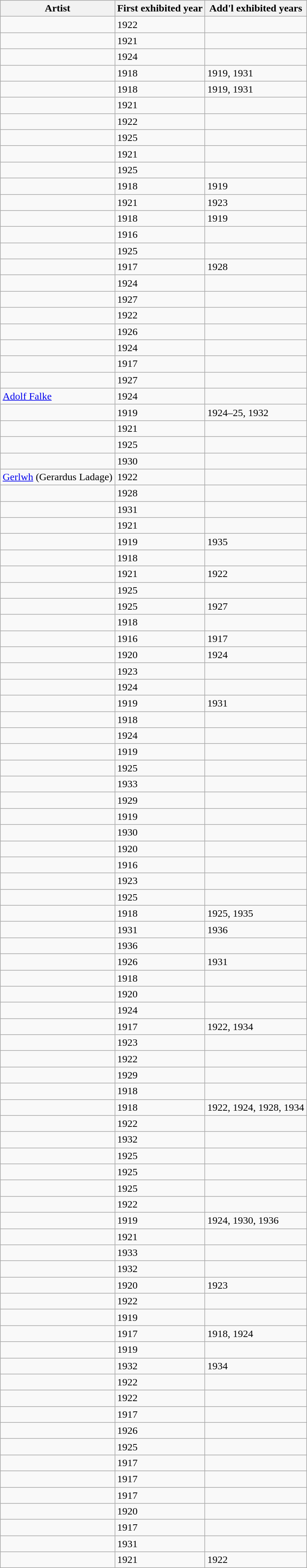<table class="wikitable sortable" border="1">
<tr>
<th>Artist</th>
<th>First exhibited year</th>
<th class="unsortable">Add'l exhibited years</th>
</tr>
<tr>
<td></td>
<td>1922</td>
<td></td>
</tr>
<tr>
<td></td>
<td>1921</td>
<td></td>
</tr>
<tr>
<td></td>
<td>1924</td>
<td></td>
</tr>
<tr>
<td></td>
<td>1918</td>
<td>1919, 1931</td>
</tr>
<tr>
<td></td>
<td>1918</td>
<td>1919, 1931</td>
</tr>
<tr>
<td></td>
<td>1921</td>
<td></td>
</tr>
<tr>
<td></td>
<td>1922</td>
<td></td>
</tr>
<tr>
<td></td>
<td>1925</td>
<td></td>
</tr>
<tr>
<td></td>
<td>1921</td>
<td></td>
</tr>
<tr>
<td></td>
<td>1925</td>
<td></td>
</tr>
<tr>
<td></td>
<td>1918</td>
<td>1919</td>
</tr>
<tr>
<td></td>
<td>1921</td>
<td>1923</td>
</tr>
<tr>
<td></td>
<td>1918</td>
<td>1919</td>
</tr>
<tr>
<td></td>
<td>1916</td>
<td></td>
</tr>
<tr>
<td></td>
<td>1925</td>
<td></td>
</tr>
<tr>
<td></td>
<td>1917</td>
<td>1928</td>
</tr>
<tr>
<td></td>
<td>1924</td>
<td></td>
</tr>
<tr>
<td></td>
<td>1927</td>
<td></td>
</tr>
<tr>
<td></td>
<td>1922</td>
<td></td>
</tr>
<tr>
<td></td>
<td>1926</td>
<td></td>
</tr>
<tr>
<td></td>
<td>1924</td>
<td></td>
</tr>
<tr>
<td></td>
<td>1917</td>
<td></td>
</tr>
<tr>
<td></td>
<td>1927</td>
<td></td>
</tr>
<tr>
<td><a href='#'>Adolf Falke</a></td>
<td>1924</td>
<td></td>
</tr>
<tr>
<td></td>
<td>1919</td>
<td>1924–25, 1932</td>
</tr>
<tr>
<td></td>
<td>1921</td>
<td></td>
</tr>
<tr>
<td></td>
<td>1925</td>
<td></td>
</tr>
<tr>
<td></td>
<td>1930</td>
<td></td>
</tr>
<tr>
<td><a href='#'>Gerlwh</a> (Gerardus Ladage)</td>
<td>1922</td>
<td></td>
</tr>
<tr>
<td></td>
<td>1928</td>
<td></td>
</tr>
<tr>
<td></td>
<td>1931</td>
<td></td>
</tr>
<tr>
<td></td>
<td>1921</td>
<td></td>
</tr>
<tr>
<td></td>
<td>1919</td>
<td>1935</td>
</tr>
<tr>
<td></td>
<td>1918</td>
<td></td>
</tr>
<tr>
<td></td>
<td>1921</td>
<td>1922</td>
</tr>
<tr>
<td></td>
<td>1925</td>
<td></td>
</tr>
<tr>
<td></td>
<td>1925</td>
<td>1927</td>
</tr>
<tr>
<td></td>
<td>1918</td>
<td></td>
</tr>
<tr>
<td></td>
<td>1916</td>
<td>1917</td>
</tr>
<tr>
<td></td>
<td>1920</td>
<td>1924</td>
</tr>
<tr>
<td></td>
<td>1923</td>
<td></td>
</tr>
<tr>
<td></td>
<td>1924</td>
<td></td>
</tr>
<tr>
<td></td>
<td>1919</td>
<td>1931</td>
</tr>
<tr>
<td></td>
<td>1918</td>
<td></td>
</tr>
<tr>
<td></td>
<td>1924</td>
<td></td>
</tr>
<tr>
<td></td>
<td>1919</td>
<td></td>
</tr>
<tr>
<td></td>
<td>1925</td>
<td></td>
</tr>
<tr>
<td></td>
<td>1933</td>
<td></td>
</tr>
<tr>
<td></td>
<td>1929</td>
<td></td>
</tr>
<tr>
<td></td>
<td>1919</td>
<td></td>
</tr>
<tr>
<td></td>
<td>1930</td>
<td></td>
</tr>
<tr>
<td></td>
<td>1920</td>
<td></td>
</tr>
<tr>
<td></td>
<td>1916</td>
<td></td>
</tr>
<tr>
<td></td>
<td>1923</td>
<td></td>
</tr>
<tr>
<td></td>
<td>1925</td>
<td></td>
</tr>
<tr>
<td></td>
<td>1918</td>
<td>1925, 1935</td>
</tr>
<tr>
<td></td>
<td>1931</td>
<td>1936</td>
</tr>
<tr>
<td></td>
<td>1936</td>
<td></td>
</tr>
<tr>
<td></td>
<td>1926</td>
<td>1931</td>
</tr>
<tr>
<td></td>
<td>1918</td>
<td></td>
</tr>
<tr>
<td></td>
<td>1920</td>
<td></td>
</tr>
<tr>
<td></td>
<td>1924</td>
<td></td>
</tr>
<tr>
<td></td>
<td>1917</td>
<td>1922, 1934</td>
</tr>
<tr>
<td></td>
<td>1923</td>
<td></td>
</tr>
<tr>
<td></td>
<td>1922</td>
<td></td>
</tr>
<tr>
<td></td>
<td>1929</td>
<td></td>
</tr>
<tr>
<td></td>
<td>1918</td>
<td></td>
</tr>
<tr>
<td></td>
<td>1918</td>
<td>1922, 1924, 1928, 1934</td>
</tr>
<tr>
<td></td>
<td>1922</td>
<td></td>
</tr>
<tr>
<td></td>
<td>1932</td>
<td></td>
</tr>
<tr>
<td></td>
<td>1925</td>
<td></td>
</tr>
<tr>
<td></td>
<td>1925</td>
<td></td>
</tr>
<tr>
<td></td>
<td>1925</td>
<td></td>
</tr>
<tr>
<td></td>
<td>1922</td>
<td></td>
</tr>
<tr>
<td></td>
<td>1919</td>
<td>1924, 1930, 1936</td>
</tr>
<tr>
<td></td>
<td>1921</td>
<td></td>
</tr>
<tr>
<td></td>
<td>1933</td>
<td></td>
</tr>
<tr>
<td></td>
<td>1932</td>
<td></td>
</tr>
<tr>
<td></td>
<td>1920</td>
<td>1923</td>
</tr>
<tr>
<td></td>
<td>1922</td>
<td></td>
</tr>
<tr>
<td></td>
<td>1919</td>
<td></td>
</tr>
<tr>
<td></td>
<td>1917</td>
<td>1918, 1924</td>
</tr>
<tr>
<td></td>
<td>1919</td>
<td></td>
</tr>
<tr>
<td></td>
<td>1932</td>
<td>1934</td>
</tr>
<tr>
<td></td>
<td>1922</td>
<td></td>
</tr>
<tr>
<td></td>
<td>1922</td>
<td></td>
</tr>
<tr>
<td></td>
<td>1917</td>
<td></td>
</tr>
<tr>
<td></td>
<td>1926</td>
<td></td>
</tr>
<tr>
<td></td>
<td>1925</td>
<td></td>
</tr>
<tr>
<td></td>
<td>1917</td>
<td></td>
</tr>
<tr>
<td></td>
<td>1917</td>
<td></td>
</tr>
<tr>
<td></td>
<td>1917</td>
<td></td>
</tr>
<tr>
<td></td>
<td>1920</td>
<td></td>
</tr>
<tr>
<td></td>
<td>1917</td>
<td></td>
</tr>
<tr>
<td></td>
<td>1931</td>
<td></td>
</tr>
<tr>
<td></td>
<td>1921</td>
<td>1922</td>
</tr>
</table>
